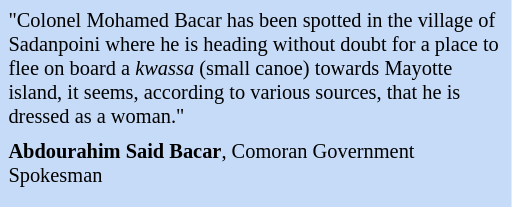<table class="toccolours" style="float: left; margin-left: 1em; margin-right: 2em; font-size: 85%; background:#c6dbf7; width:30em; max-width: 27%;" cellspacing="5">
<tr>
<td style="text-align: left;">"Colonel Mohamed Bacar has been spotted in the village of Sadanpoini where he is heading without doubt for a place to flee on board a <em>kwassa</em> (small canoe) towards Mayotte island, it seems, according to various sources, that he is dressed as a woman."</td>
</tr>
<tr>
<td style="text-align: left;"><strong>Abdourahim Said Bacar</strong>, Comoran Government Spokesman</td>
</tr>
<tr>
<td style="text-align: left;"></td>
</tr>
</table>
